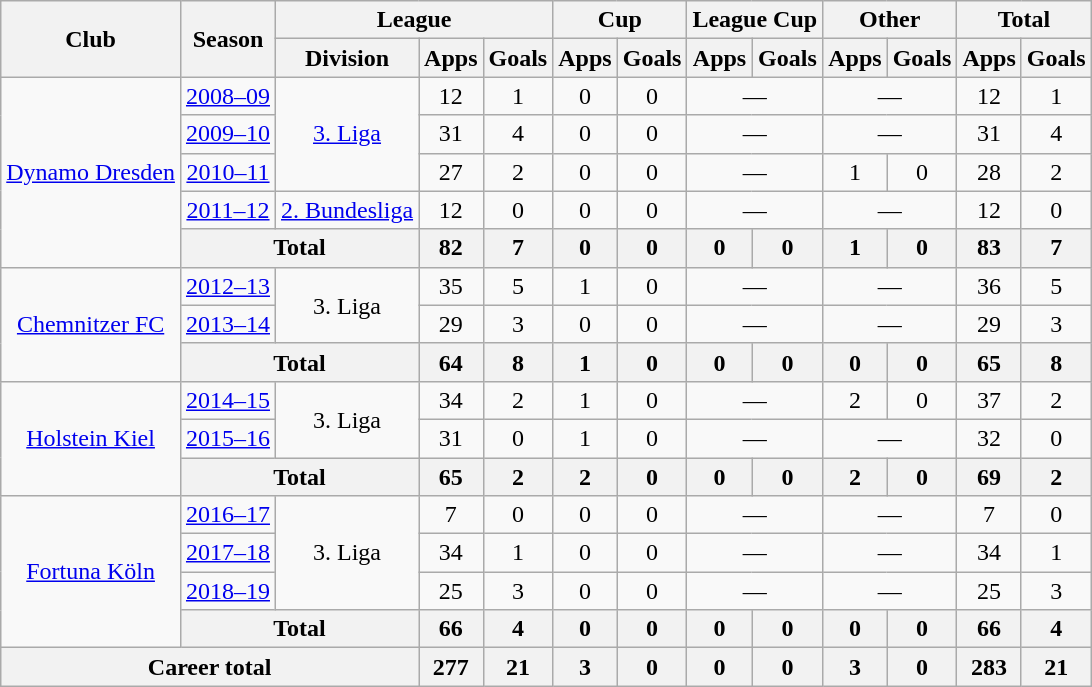<table class="wikitable" style="text-align:center">
<tr>
<th rowspan="2">Club</th>
<th rowspan="2">Season</th>
<th colspan="3">League</th>
<th colspan="2">Cup</th>
<th colspan="2">League Cup</th>
<th colspan="2">Other</th>
<th colspan="2">Total</th>
</tr>
<tr>
<th>Division</th>
<th>Apps</th>
<th>Goals</th>
<th>Apps</th>
<th>Goals</th>
<th>Apps</th>
<th>Goals</th>
<th>Apps</th>
<th>Goals</th>
<th>Apps</th>
<th>Goals</th>
</tr>
<tr>
<td rowspan="5"><a href='#'>Dynamo Dresden</a></td>
<td><a href='#'>2008–09</a></td>
<td rowspan="3"><a href='#'>3. Liga</a></td>
<td>12</td>
<td>1</td>
<td>0</td>
<td>0</td>
<td colspan="2">—</td>
<td colspan="2">—</td>
<td>12</td>
<td>1</td>
</tr>
<tr>
<td><a href='#'>2009–10</a></td>
<td>31</td>
<td>4</td>
<td>0</td>
<td>0</td>
<td colspan="2">—</td>
<td colspan="2">—</td>
<td>31</td>
<td>4</td>
</tr>
<tr>
<td><a href='#'>2010–11</a></td>
<td>27</td>
<td>2</td>
<td>0</td>
<td>0</td>
<td colspan="2">—</td>
<td>1</td>
<td>0</td>
<td>28</td>
<td>2</td>
</tr>
<tr>
<td><a href='#'>2011–12</a></td>
<td><a href='#'>2. Bundesliga</a></td>
<td>12</td>
<td>0</td>
<td>0</td>
<td>0</td>
<td colspan="2">—</td>
<td colspan="2">—</td>
<td>12</td>
<td>0</td>
</tr>
<tr>
<th colspan="2">Total</th>
<th>82</th>
<th>7</th>
<th>0</th>
<th>0</th>
<th>0</th>
<th>0</th>
<th>1</th>
<th>0</th>
<th>83</th>
<th>7</th>
</tr>
<tr>
<td rowspan="3"><a href='#'>Chemnitzer FC</a></td>
<td><a href='#'>2012–13</a></td>
<td rowspan="2">3. Liga</td>
<td>35</td>
<td>5</td>
<td>1</td>
<td>0</td>
<td colspan="2">—</td>
<td colspan="2">—</td>
<td>36</td>
<td>5</td>
</tr>
<tr>
<td><a href='#'>2013–14</a></td>
<td>29</td>
<td>3</td>
<td>0</td>
<td>0</td>
<td colspan="2">—</td>
<td colspan="2">—</td>
<td>29</td>
<td>3</td>
</tr>
<tr>
<th colspan="2">Total</th>
<th>64</th>
<th>8</th>
<th>1</th>
<th>0</th>
<th>0</th>
<th>0</th>
<th>0</th>
<th>0</th>
<th>65</th>
<th>8</th>
</tr>
<tr>
<td rowspan="3"><a href='#'>Holstein Kiel</a></td>
<td><a href='#'>2014–15</a></td>
<td rowspan="2">3. Liga</td>
<td>34</td>
<td>2</td>
<td>1</td>
<td>0</td>
<td colspan="2">—</td>
<td>2</td>
<td>0</td>
<td>37</td>
<td>2</td>
</tr>
<tr>
<td><a href='#'>2015–16</a></td>
<td>31</td>
<td>0</td>
<td>1</td>
<td>0</td>
<td colspan="2">—</td>
<td colspan="2">—</td>
<td>32</td>
<td>0</td>
</tr>
<tr>
<th colspan="2">Total</th>
<th>65</th>
<th>2</th>
<th>2</th>
<th>0</th>
<th>0</th>
<th>0</th>
<th>2</th>
<th>0</th>
<th>69</th>
<th>2</th>
</tr>
<tr>
<td rowspan="4"><a href='#'>Fortuna Köln</a></td>
<td><a href='#'>2016–17</a></td>
<td rowspan="3">3. Liga</td>
<td>7</td>
<td>0</td>
<td>0</td>
<td>0</td>
<td colspan="2">—</td>
<td colspan="2">—</td>
<td>7</td>
<td>0</td>
</tr>
<tr>
<td><a href='#'>2017–18</a></td>
<td>34</td>
<td>1</td>
<td>0</td>
<td>0</td>
<td colspan="2">—</td>
<td colspan="2">—</td>
<td>34</td>
<td>1</td>
</tr>
<tr>
<td><a href='#'>2018–19</a></td>
<td>25</td>
<td>3</td>
<td>0</td>
<td>0</td>
<td colspan="2">—</td>
<td colspan="2">—</td>
<td>25</td>
<td>3</td>
</tr>
<tr>
<th colspan="2">Total</th>
<th>66</th>
<th>4</th>
<th>0</th>
<th>0</th>
<th>0</th>
<th>0</th>
<th>0</th>
<th>0</th>
<th>66</th>
<th>4</th>
</tr>
<tr>
<th colspan="3">Career total</th>
<th>277</th>
<th>21</th>
<th>3</th>
<th>0</th>
<th>0</th>
<th>0</th>
<th>3</th>
<th>0</th>
<th>283</th>
<th>21</th>
</tr>
</table>
